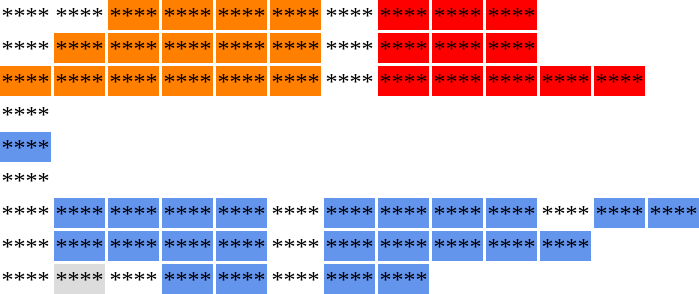<table>
<tr>
<td bgcolor=#FFFFFF border=1><span>****</span></td>
<td bgcolor=#FFFFFF border=1><span>****</span></td>
<td bgcolor=#FF7F00 border=1><span>****</span></td>
<td bgcolor=#FF7F00 border=1><span>****</span></td>
<td bgcolor=#FF7F00 border=1><span>****</span></td>
<td bgcolor=#FF7F00 border=1><span>****</span></td>
<td bgcolor=#FFFFFF border=1><span>****</span></td>
<td bgcolor=#FF0000 border=1><span>****</span></td>
<td bgcolor=#FF0000 border=1><span>****</span></td>
<td bgcolor=#FF0000 border=1><span>****</span></td>
</tr>
<tr>
<td bgcolor=#FFFFFF border=1><span>****</span></td>
<td bgcolor=#FF7F00 border=1><span>****</span></td>
<td bgcolor=#FF7F00 border=1><span>****</span></td>
<td bgcolor=#FF7F00 border=1><span>****</span></td>
<td bgcolor=#FF7F00 border=1><span>****</span></td>
<td bgcolor=#FF7F00 border=1><span>****</span></td>
<td bgcolor=#FFFFFF border=1><span>****</span></td>
<td bgcolor=#FF0000 border=1><span>****</span></td>
<td bgcolor=#FF0000 border=1><span>****</span></td>
<td bgcolor=#FF0000 border=1><span>****</span></td>
</tr>
<tr>
<td bgcolor=#FF7F00 border=1><span>****</span></td>
<td bgcolor=#FF7F00 border=1><span>****</span></td>
<td bgcolor=#FF7F00 border=1><span>****</span></td>
<td bgcolor=#FF7F00 border=1><span>****</span></td>
<td bgcolor=#FF7F00 border=1><span>****</span></td>
<td bgcolor=#FF7F00 border=1><span>****</span></td>
<td bgcolor=#FFFFFF border=1><span>****</span></td>
<td bgcolor=#FF0000 border=1><span>****</span></td>
<td bgcolor=#FF0000 border=1><span>****</span></td>
<td bgcolor=#FF0000 border=1><span>****</span></td>
<td bgcolor=#FF0000 border=1><span>****</span></td>
<td bgcolor=#FF0000 border=1><span>****</span></td>
</tr>
<tr>
<td border=1><span>****</span></td>
</tr>
<tr>
<td bgcolor="cornflowerblue" border=1><span>****</span></td>
</tr>
<tr>
<td border=1><span>****</span></td>
</tr>
<tr>
<td bgcolor=#FFFFFF border=1><span>****</span></td>
<td bgcolor="cornflowerblue" border=1><span>****</span></td>
<td bgcolor="cornflowerblue" border=1><span>****</span></td>
<td bgcolor="cornflowerblue" border=1><span>****</span></td>
<td bgcolor="cornflowerblue" border=1><span>****</span></td>
<td bgcolor=#FFFFFF border=1><span>****</span></td>
<td bgcolor="cornflowerblue" border=1><span>****</span></td>
<td bgcolor="cornflowerblue" border=1><span>****</span></td>
<td bgcolor="cornflowerblue" border=1><span>****</span></td>
<td bgcolor="cornflowerblue" border=1><span>****</span></td>
<td bgcolor=#FFFFFF border=1><span>****</span></td>
<td bgcolor="cornflowerblue" border=1><span>****</span></td>
<td bgcolor="cornflowerblue" border=1><span>****</span></td>
</tr>
<tr>
<td bgcolor=#FFFFFF border=1><span>****</span></td>
<td bgcolor="cornflowerblue" border=1><span>****</span></td>
<td bgcolor="cornflowerblue" border=1><span>****</span></td>
<td bgcolor="cornflowerblue" border=1><span>****</span></td>
<td bgcolor="cornflowerblue" border=1><span>****</span></td>
<td bgcolor=#FFFFFF border=1><span>****</span></td>
<td bgcolor="cornflowerblue" border=1><span>****</span></td>
<td bgcolor="cornflowerblue" border=1><span>****</span></td>
<td bgcolor="cornflowerblue" border=1><span>****</span></td>
<td bgcolor="cornflowerblue" border=1><span>****</span></td>
<td bgcolor="cornflowerblue" border=1><span>****</span></td>
</tr>
<tr>
<td bgcolor=#FFFFFF border=1><span>****</span></td>
<td bgcolor=gainsboro border=1><span>****</span></td>
<td bgcolor=#FFFFFF border=1><span>****</span></td>
<td bgcolor="cornflowerblue" border=1><span>****</span></td>
<td bgcolor="cornflowerblue" border=1><span>****</span></td>
<td bgcolor=#FFFFFF border=1><span>****</span></td>
<td bgcolor="cornflowerblue" border=1><span>****</span></td>
<td bgcolor="cornflowerblue" border=1><span>****</span></td>
</tr>
</table>
